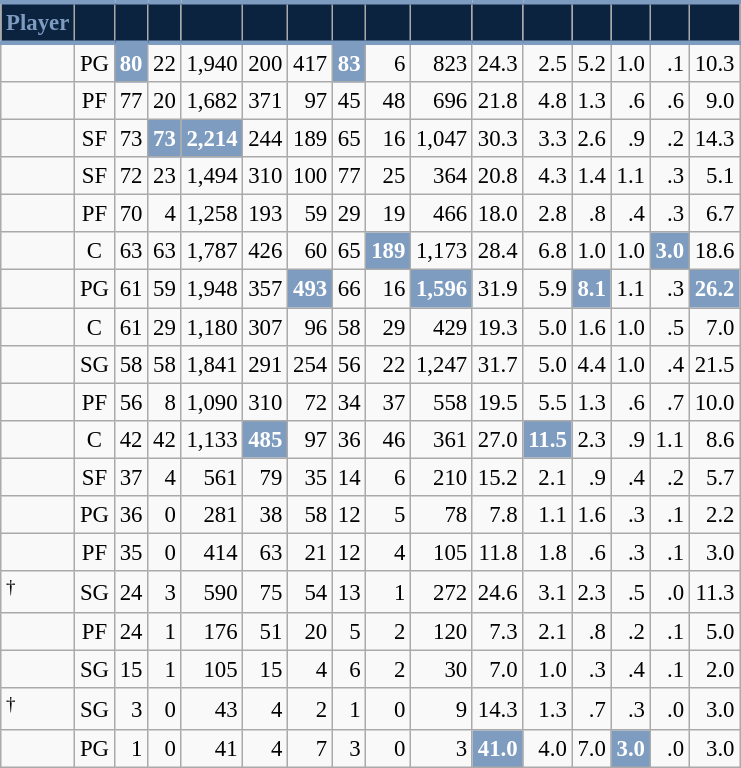<table class="wikitable sortable" style="font-size: 95%; text-align:right;">
<tr>
<th style="background:#0C2340; color:#7D9CC0; border-top:#7D9CC0 3px solid; border-bottom:#7D9CC0 3px solid;">Player</th>
<th style="background:#0C2340; color:#7D9CC0; border-top:#7D9CC0 3px solid; border-bottom:#7D9CC0 3px solid;"></th>
<th style="background:#0C2340; color:#7D9CC0; border-top:#7D9CC0 3px solid; border-bottom:#7D9CC0 3px solid;"></th>
<th style="background:#0C2340; color:#7D9CC0; border-top:#7D9CC0 3px solid; border-bottom:#7D9CC0 3px solid;"></th>
<th style="background:#0C2340; color:#7D9CC0; border-top:#7D9CC0 3px solid; border-bottom:#7D9CC0 3px solid;"></th>
<th style="background:#0C2340; color:#7D9CC0; border-top:#7D9CC0 3px solid; border-bottom:#7D9CC0 3px solid;"></th>
<th style="background:#0C2340; color:#7D9CC0; border-top:#7D9CC0 3px solid; border-bottom:#7D9CC0 3px solid;"></th>
<th style="background:#0C2340; color:#7D9CC0; border-top:#7D9CC0 3px solid; border-bottom:#7D9CC0 3px solid;"></th>
<th style="background:#0C2340; color:#7D9CC0; border-top:#7D9CC0 3px solid; border-bottom:#7D9CC0 3px solid;"></th>
<th style="background:#0C2340; color:#7D9CC0; border-top:#7D9CC0 3px solid; border-bottom:#7D9CC0 3px solid;"></th>
<th style="background:#0C2340; color:#7D9CC0; border-top:#7D9CC0 3px solid; border-bottom:#7D9CC0 3px solid;"></th>
<th style="background:#0C2340; color:#7D9CC0; border-top:#7D9CC0 3px solid; border-bottom:#7D9CC0 3px solid;"></th>
<th style="background:#0C2340; color:#7D9CC0; border-top:#7D9CC0 3px solid; border-bottom:#7D9CC0 3px solid;"></th>
<th style="background:#0C2340; color:#7D9CC0; border-top:#7D9CC0 3px solid; border-bottom:#7D9CC0 3px solid;"></th>
<th style="background:#0C2340; color:#7D9CC0; border-top:#7D9CC0 3px solid; border-bottom:#7D9CC0 3px solid;"></th>
<th style="background:#0C2340; color:#7D9CC0; border-top:#7D9CC0 3px solid; border-bottom:#7D9CC0 3px solid;"></th>
</tr>
<tr>
<td style="text-align:left;"></td>
<td style="text-align:center;">PG</td>
<td style="background:#7D9CC0; color:#FFFFFF;"><strong>80</strong></td>
<td>22</td>
<td>1,940</td>
<td>200</td>
<td>417</td>
<td style="background:#7D9CC0; color:#FFFFFF;"><strong>83</strong></td>
<td>6</td>
<td>823</td>
<td>24.3</td>
<td>2.5</td>
<td>5.2</td>
<td>1.0</td>
<td>.1</td>
<td>10.3</td>
</tr>
<tr>
<td style="text-align:left;"></td>
<td style="text-align:center;">PF</td>
<td>77</td>
<td>20</td>
<td>1,682</td>
<td>371</td>
<td>97</td>
<td>45</td>
<td>48</td>
<td>696</td>
<td>21.8</td>
<td>4.8</td>
<td>1.3</td>
<td>.6</td>
<td>.6</td>
<td>9.0</td>
</tr>
<tr>
<td style="text-align:left;"></td>
<td style="text-align:center;">SF</td>
<td>73</td>
<td style="background:#7D9CC0; color:#FFFFFF;"><strong>73</strong></td>
<td style="background:#7D9CC0; color:#FFFFFF;"><strong>2,214</strong></td>
<td>244</td>
<td>189</td>
<td>65</td>
<td>16</td>
<td>1,047</td>
<td>30.3</td>
<td>3.3</td>
<td>2.6</td>
<td>.9</td>
<td>.2</td>
<td>14.3</td>
</tr>
<tr>
<td style="text-align:left;"></td>
<td style="text-align:center;">SF</td>
<td>72</td>
<td>23</td>
<td>1,494</td>
<td>310</td>
<td>100</td>
<td>77</td>
<td>25</td>
<td>364</td>
<td>20.8</td>
<td>4.3</td>
<td>1.4</td>
<td>1.1</td>
<td>.3</td>
<td>5.1</td>
</tr>
<tr>
<td style="text-align:left;"></td>
<td style="text-align:center;">PF</td>
<td>70</td>
<td>4</td>
<td>1,258</td>
<td>193</td>
<td>59</td>
<td>29</td>
<td>19</td>
<td>466</td>
<td>18.0</td>
<td>2.8</td>
<td>.8</td>
<td>.4</td>
<td>.3</td>
<td>6.7</td>
</tr>
<tr>
<td style="text-align:left;"></td>
<td style="text-align:center;">C</td>
<td>63</td>
<td>63</td>
<td>1,787</td>
<td>426</td>
<td>60</td>
<td>65</td>
<td style="background:#7D9CC0; color:#FFFFFF;"><strong>189</strong></td>
<td>1,173</td>
<td>28.4</td>
<td>6.8</td>
<td>1.0</td>
<td>1.0</td>
<td style="background:#7D9CC0; color:#FFFFFF;"><strong>3.0</strong></td>
<td>18.6</td>
</tr>
<tr>
<td style="text-align:left;"></td>
<td style="text-align:center;">PG</td>
<td>61</td>
<td>59</td>
<td>1,948</td>
<td>357</td>
<td style="background:#7D9CC0; color:#FFFFFF;"><strong>493</strong></td>
<td>66</td>
<td>16</td>
<td style="background:#7D9CC0; color:#FFFFFF;"><strong>1,596</strong></td>
<td>31.9</td>
<td>5.9</td>
<td style="background:#7D9CC0; color:#FFFFFF;"><strong>8.1</strong></td>
<td>1.1</td>
<td>.3</td>
<td style="background:#7D9CC0; color:#FFFFFF;"><strong>26.2</strong></td>
</tr>
<tr>
<td style="text-align:left;"></td>
<td style="text-align:center;">C</td>
<td>61</td>
<td>29</td>
<td>1,180</td>
<td>307</td>
<td>96</td>
<td>58</td>
<td>29</td>
<td>429</td>
<td>19.3</td>
<td>5.0</td>
<td>1.6</td>
<td>1.0</td>
<td>.5</td>
<td>7.0</td>
</tr>
<tr>
<td style="text-align:left;"></td>
<td style="text-align:center;">SG</td>
<td>58</td>
<td>58</td>
<td>1,841</td>
<td>291</td>
<td>254</td>
<td>56</td>
<td>22</td>
<td>1,247</td>
<td>31.7</td>
<td>5.0</td>
<td>4.4</td>
<td>1.0</td>
<td>.4</td>
<td>21.5</td>
</tr>
<tr>
<td style="text-align:left;"></td>
<td style="text-align:center;">PF</td>
<td>56</td>
<td>8</td>
<td>1,090</td>
<td>310</td>
<td>72</td>
<td>34</td>
<td>37</td>
<td>558</td>
<td>19.5</td>
<td>5.5</td>
<td>1.3</td>
<td>.6</td>
<td>.7</td>
<td>10.0</td>
</tr>
<tr>
<td style="text-align:left;"></td>
<td style="text-align:center;">C</td>
<td>42</td>
<td>42</td>
<td>1,133</td>
<td style="background:#7D9CC0; color:#FFFFFF;"><strong>485</strong></td>
<td>97</td>
<td>36</td>
<td>46</td>
<td>361</td>
<td>27.0</td>
<td style="background:#7D9CC0; color:#FFFFFF;"><strong>11.5</strong></td>
<td>2.3</td>
<td>.9</td>
<td>1.1</td>
<td>8.6</td>
</tr>
<tr>
<td style="text-align:left;"></td>
<td style="text-align:center;">SF</td>
<td>37</td>
<td>4</td>
<td>561</td>
<td>79</td>
<td>35</td>
<td>14</td>
<td>6</td>
<td>210</td>
<td>15.2</td>
<td>2.1</td>
<td>.9</td>
<td>.4</td>
<td>.2</td>
<td>5.7</td>
</tr>
<tr>
<td style="text-align:left;"></td>
<td style="text-align:center;">PG</td>
<td>36</td>
<td>0</td>
<td>281</td>
<td>38</td>
<td>58</td>
<td>12</td>
<td>5</td>
<td>78</td>
<td>7.8</td>
<td>1.1</td>
<td>1.6</td>
<td>.3</td>
<td>.1</td>
<td>2.2</td>
</tr>
<tr>
<td style="text-align:left;"></td>
<td style="text-align:center;">PF</td>
<td>35</td>
<td>0</td>
<td>414</td>
<td>63</td>
<td>21</td>
<td>12</td>
<td>4</td>
<td>105</td>
<td>11.8</td>
<td>1.8</td>
<td>.6</td>
<td>.3</td>
<td>.1</td>
<td>3.0</td>
</tr>
<tr>
<td style="text-align:left;"><sup>†</sup></td>
<td style="text-align:center;">SG</td>
<td>24</td>
<td>3</td>
<td>590</td>
<td>75</td>
<td>54</td>
<td>13</td>
<td>1</td>
<td>272</td>
<td>24.6</td>
<td>3.1</td>
<td>2.3</td>
<td>.5</td>
<td>.0</td>
<td>11.3</td>
</tr>
<tr>
<td style="text-align:left;"></td>
<td style="text-align:center;">PF</td>
<td>24</td>
<td>1</td>
<td>176</td>
<td>51</td>
<td>20</td>
<td>5</td>
<td>2</td>
<td>120</td>
<td>7.3</td>
<td>2.1</td>
<td>.8</td>
<td>.2</td>
<td>.1</td>
<td>5.0</td>
</tr>
<tr>
<td style="text-align:left;"></td>
<td style="text-align:center;">SG</td>
<td>15</td>
<td>1</td>
<td>105</td>
<td>15</td>
<td>4</td>
<td>6</td>
<td>2</td>
<td>30</td>
<td>7.0</td>
<td>1.0</td>
<td>.3</td>
<td>.4</td>
<td>.1</td>
<td>2.0</td>
</tr>
<tr>
<td style="text-align:left;"><sup>†</sup></td>
<td style="text-align:center;">SG</td>
<td>3</td>
<td>0</td>
<td>43</td>
<td>4</td>
<td>2</td>
<td>1</td>
<td>0</td>
<td>9</td>
<td>14.3</td>
<td>1.3</td>
<td>.7</td>
<td>.3</td>
<td>.0</td>
<td>3.0</td>
</tr>
<tr>
<td style="text-align:left;"></td>
<td style="text-align:center;">PG</td>
<td>1</td>
<td>0</td>
<td>41</td>
<td>4</td>
<td>7</td>
<td>3</td>
<td>0</td>
<td>3</td>
<td style="background:#7D9CC0; color:#FFFFFF;"><strong>41.0</strong></td>
<td>4.0</td>
<td>7.0</td>
<td style="background:#7D9CC0; color:#FFFFFF;"><strong>3.0</strong></td>
<td>.0</td>
<td>3.0</td>
</tr>
</table>
